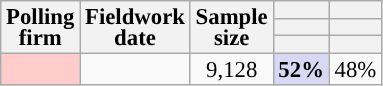<table class="wikitable sortable" style="text-align:center;font-size:95%;line-height:14px;">
<tr>
<th rowspan="3">Polling<br>firm</th>
<th rowspan="3">Fieldwork<br>date</th>
<th rowspan="3">Sample<br>size</th>
<th></th>
<th></th>
</tr>
<tr>
<th></th>
<th></th>
</tr>
<tr>
<th style="background:"></th>
<th style="background:"></th>
</tr>
<tr>
<td style="background:#FFCCCC;"></td>
<td></td>
<td>9,128</td>
<td style="background:#D8D8F4;"><strong>52%</strong></td>
<td>48%</td>
</tr>
</table>
